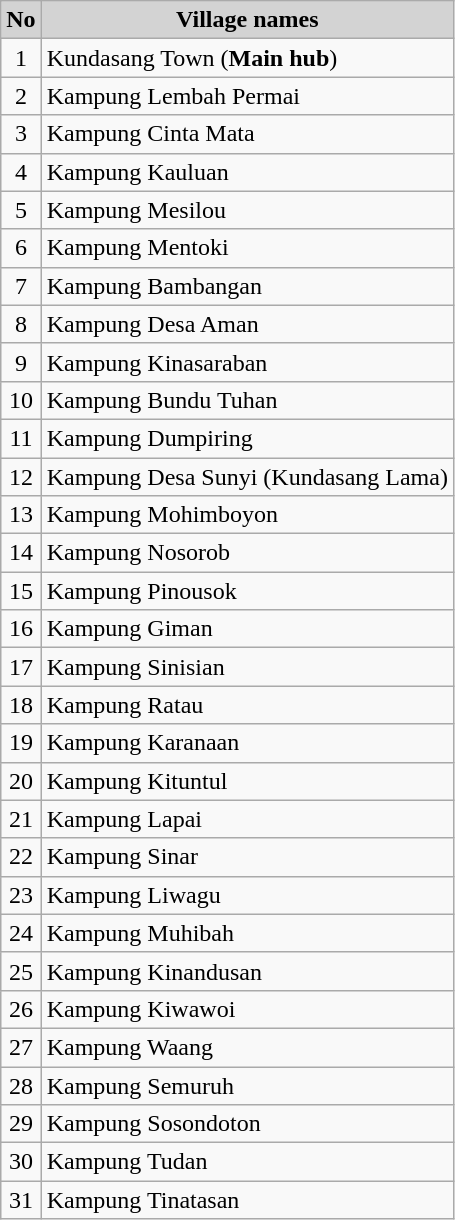<table class="wikitable" style="text-align:justify;">
<tr>
<th style="background-color:#D3D3D3;">No</th>
<th style="background-color:#D3D3D3;">Village names</th>
</tr>
<tr>
<td style="text-align: center;">1</td>
<td>Kundasang Town (<strong>Main hub</strong>)</td>
</tr>
<tr>
<td style="text-align: center;">2</td>
<td>Kampung Lembah Permai</td>
</tr>
<tr>
<td style="text-align: center;">3</td>
<td>Kampung Cinta Mata</td>
</tr>
<tr>
<td style="text-align: center;">4</td>
<td>Kampung Kauluan</td>
</tr>
<tr>
<td style="text-align: center;">5</td>
<td>Kampung Mesilou</td>
</tr>
<tr>
<td style="text-align: center;">6</td>
<td>Kampung Mentoki</td>
</tr>
<tr>
<td style="text-align: center;">7</td>
<td>Kampung Bambangan</td>
</tr>
<tr>
<td style="text-align: center;">8</td>
<td>Kampung Desa Aman</td>
</tr>
<tr>
<td style="text-align: center;">9</td>
<td>Kampung Kinasaraban</td>
</tr>
<tr>
<td style="text-align: center;">10</td>
<td>Kampung Bundu Tuhan</td>
</tr>
<tr>
<td style="text-align: center;">11</td>
<td>Kampung Dumpiring</td>
</tr>
<tr>
<td style="text-align: center;">12</td>
<td>Kampung Desa Sunyi (Kundasang Lama)</td>
</tr>
<tr>
<td style="text-align: center;">13</td>
<td>Kampung Mohimboyon</td>
</tr>
<tr>
<td style="text-align: center;">14</td>
<td>Kampung Nosorob</td>
</tr>
<tr>
<td style="text-align: center;">15</td>
<td>Kampung Pinousok</td>
</tr>
<tr>
<td style="text-align: center;">16</td>
<td>Kampung Giman</td>
</tr>
<tr>
<td style="text-align: center;">17</td>
<td>Kampung Sinisian</td>
</tr>
<tr>
<td style="text-align: center;">18</td>
<td>Kampung Ratau</td>
</tr>
<tr>
<td style="text-align: center;">19</td>
<td>Kampung Karanaan</td>
</tr>
<tr>
<td style="text-align: center;">20</td>
<td>Kampung Kituntul</td>
</tr>
<tr>
<td style="text-align: center;">21</td>
<td>Kampung Lapai</td>
</tr>
<tr>
<td style="text-align: center;">22</td>
<td>Kampung Sinar</td>
</tr>
<tr>
<td style="text-align: center;">23</td>
<td>Kampung Liwagu</td>
</tr>
<tr>
<td style="text-align: center;">24</td>
<td>Kampung Muhibah</td>
</tr>
<tr>
<td style="text-align: center;">25</td>
<td>Kampung Kinandusan</td>
</tr>
<tr>
<td style="text-align: center;">26</td>
<td>Kampung Kiwawoi</td>
</tr>
<tr>
<td style="text-align: center;">27</td>
<td>Kampung Waang</td>
</tr>
<tr>
<td style="text-align: center;">28</td>
<td>Kampung Semuruh</td>
</tr>
<tr>
<td style="text-align: center;">29</td>
<td>Kampung Sosondoton</td>
</tr>
<tr>
<td style="text-align: center;">30</td>
<td>Kampung Tudan</td>
</tr>
<tr>
<td style="text-align: center;">31</td>
<td>Kampung Tinatasan</td>
</tr>
</table>
